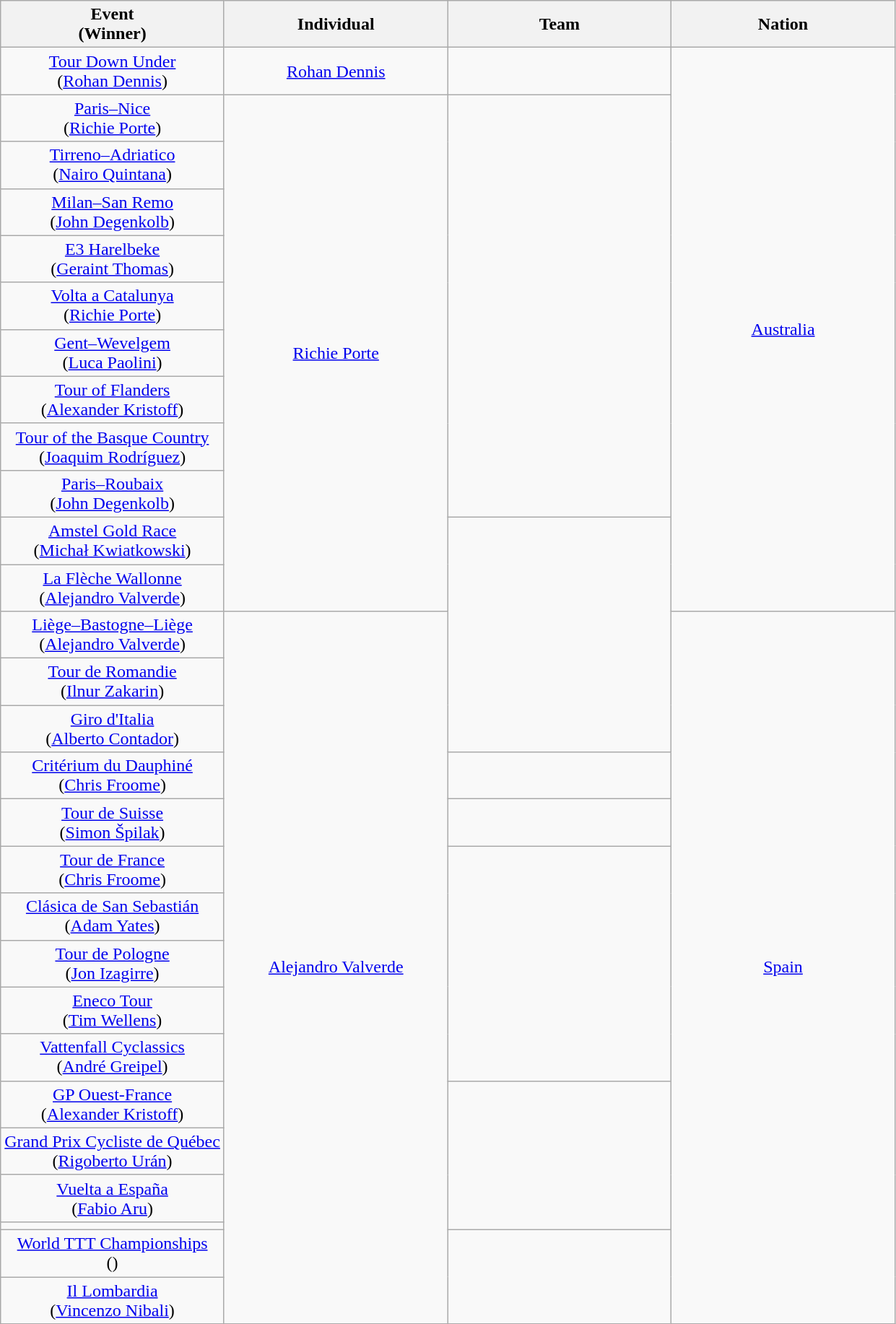<table class="wikitable" style="text-align: center;">
<tr>
<th style="width:25%;">Event<br>(Winner)</th>
<th style="width:25%;"><strong>Individual</strong></th>
<th style="width:25%;"><strong>Team</strong></th>
<th style="width:25%;"><strong>Nation</strong></th>
</tr>
<tr>
<td><a href='#'>Tour Down Under</a><br>(<a href='#'>Rohan Dennis</a>)</td>
<td><a href='#'>Rohan Dennis</a></td>
<td></td>
<td rowspan=12><a href='#'>Australia</a></td>
</tr>
<tr>
<td><a href='#'>Paris–Nice</a><br>(<a href='#'>Richie Porte</a>)</td>
<td rowspan=11><a href='#'>Richie Porte</a></td>
<td rowspan=9></td>
</tr>
<tr>
<td><a href='#'>Tirreno–Adriatico</a><br>(<a href='#'>Nairo Quintana</a>)</td>
</tr>
<tr>
<td><a href='#'>Milan–San Remo</a><br>(<a href='#'>John Degenkolb</a>)</td>
</tr>
<tr>
<td><a href='#'>E3 Harelbeke</a><br>(<a href='#'>Geraint Thomas</a>)</td>
</tr>
<tr>
<td><a href='#'>Volta a Catalunya</a><br>(<a href='#'>Richie Porte</a>)</td>
</tr>
<tr>
<td><a href='#'>Gent–Wevelgem</a><br>(<a href='#'>Luca Paolini</a>)</td>
</tr>
<tr>
<td><a href='#'>Tour of Flanders</a><br>(<a href='#'>Alexander Kristoff</a>)</td>
</tr>
<tr>
<td><a href='#'>Tour of the Basque Country</a><br>(<a href='#'>Joaquim Rodríguez</a>)</td>
</tr>
<tr>
<td><a href='#'>Paris–Roubaix</a><br>(<a href='#'>John Degenkolb</a>)</td>
</tr>
<tr>
<td><a href='#'>Amstel Gold Race</a><br>(<a href='#'>Michał Kwiatkowski</a>)</td>
<td rowspan=5></td>
</tr>
<tr>
<td><a href='#'>La Flèche Wallonne</a><br>(<a href='#'>Alejandro Valverde</a>)</td>
</tr>
<tr>
<td><a href='#'>Liège–Bastogne–Liège</a><br>(<a href='#'>Alejandro Valverde</a>)</td>
<td rowspan=16><a href='#'>Alejandro Valverde</a></td>
<td rowspan=16><a href='#'>Spain</a></td>
</tr>
<tr>
<td><a href='#'>Tour de Romandie</a><br>(<a href='#'>Ilnur Zakarin</a>)</td>
</tr>
<tr>
<td><a href='#'>Giro d'Italia</a><br>(<a href='#'>Alberto Contador</a>)</td>
</tr>
<tr>
<td><a href='#'>Critérium du Dauphiné</a><br>(<a href='#'>Chris Froome</a>)</td>
<td></td>
</tr>
<tr>
<td><a href='#'>Tour de Suisse</a><br>(<a href='#'>Simon Špilak</a>)</td>
<td></td>
</tr>
<tr>
<td><a href='#'>Tour de France</a><br>(<a href='#'>Chris Froome</a>)</td>
<td rowspan=5></td>
</tr>
<tr>
<td><a href='#'>Clásica de San Sebastián</a><br>(<a href='#'>Adam Yates</a>)</td>
</tr>
<tr>
<td><a href='#'>Tour de Pologne</a><br>(<a href='#'>Jon Izagirre</a>)</td>
</tr>
<tr>
<td><a href='#'>Eneco Tour</a><br>(<a href='#'>Tim Wellens</a>)</td>
</tr>
<tr>
<td><a href='#'>Vattenfall Cyclassics</a><br>(<a href='#'>André Greipel</a>)</td>
</tr>
<tr>
<td><a href='#'>GP Ouest-France</a><br>(<a href='#'>Alexander Kristoff</a>)</td>
<td rowspan=4></td>
</tr>
<tr>
<td><a href='#'>Grand Prix Cycliste de Québec</a><br>(<a href='#'>Rigoberto Urán</a>)</td>
</tr>
<tr>
<td><a href='#'>Vuelta a España</a><br>(<a href='#'>Fabio Aru</a>)</td>
</tr>
<tr>
<td></td>
</tr>
<tr>
<td><a href='#'>World TTT Championships</a><br>()</td>
<td rowspan=2></td>
</tr>
<tr>
<td><a href='#'>Il Lombardia</a><br>(<a href='#'>Vincenzo Nibali</a>)</td>
</tr>
</table>
